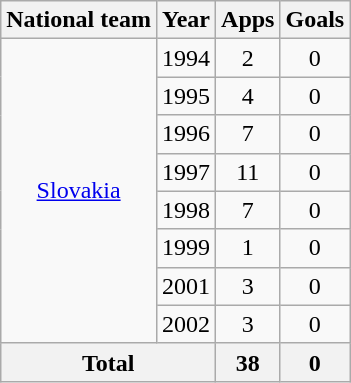<table class="wikitable" style="text-align:center">
<tr>
<th>National team</th>
<th>Year</th>
<th>Apps</th>
<th>Goals</th>
</tr>
<tr>
<td rowspan="8"><a href='#'>Slovakia</a></td>
<td>1994</td>
<td>2</td>
<td>0</td>
</tr>
<tr>
<td>1995</td>
<td>4</td>
<td>0</td>
</tr>
<tr>
<td>1996</td>
<td>7</td>
<td>0</td>
</tr>
<tr>
<td>1997</td>
<td>11</td>
<td>0</td>
</tr>
<tr>
<td>1998</td>
<td>7</td>
<td>0</td>
</tr>
<tr>
<td>1999</td>
<td>1</td>
<td>0</td>
</tr>
<tr>
<td>2001</td>
<td>3</td>
<td>0</td>
</tr>
<tr>
<td>2002</td>
<td>3</td>
<td>0</td>
</tr>
<tr>
<th colspan="2">Total</th>
<th>38</th>
<th>0</th>
</tr>
</table>
